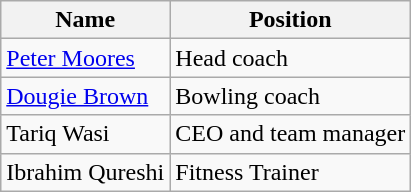<table class="wikitable">
<tr>
<th>Name</th>
<th>Position</th>
</tr>
<tr>
<td><a href='#'>Peter Moores</a></td>
<td>Head coach</td>
</tr>
<tr>
<td><a href='#'>Dougie Brown</a></td>
<td>Bowling coach</td>
</tr>
<tr>
<td>Tariq Wasi</td>
<td>CEO and team manager</td>
</tr>
<tr>
<td>Ibrahim Qureshi</td>
<td>Fitness Trainer</td>
</tr>
</table>
